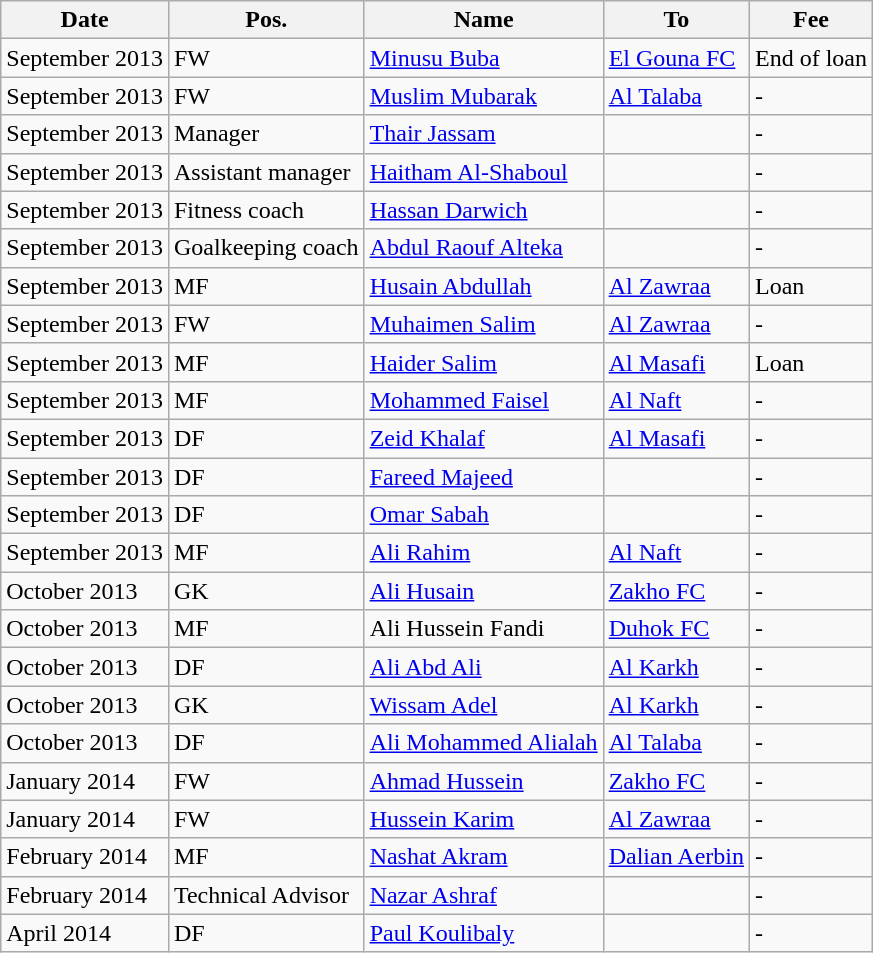<table class="wikitable">
<tr>
<th>Date</th>
<th>Pos.</th>
<th>Name</th>
<th>To</th>
<th>Fee</th>
</tr>
<tr>
<td>September 2013</td>
<td>FW</td>
<td> <a href='#'>Minusu Buba</a></td>
<td> <a href='#'>El Gouna FC</a></td>
<td>End of loan</td>
</tr>
<tr>
<td>September 2013</td>
<td>FW</td>
<td> <a href='#'>Muslim Mubarak</a></td>
<td> <a href='#'>Al Talaba</a></td>
<td>-</td>
</tr>
<tr>
<td>September 2013</td>
<td>Manager</td>
<td> <a href='#'>Thair Jassam</a></td>
<td></td>
<td>-</td>
</tr>
<tr>
<td>September 2013</td>
<td>Assistant manager</td>
<td> <a href='#'>Haitham Al-Shaboul</a></td>
<td></td>
<td>-</td>
</tr>
<tr>
<td>September 2013</td>
<td>Fitness coach</td>
<td> <a href='#'>Hassan Darwich</a></td>
<td></td>
<td>-</td>
</tr>
<tr>
<td>September 2013</td>
<td>Goalkeeping coach</td>
<td> <a href='#'>Abdul Raouf Alteka</a></td>
<td></td>
<td>-</td>
</tr>
<tr>
<td>September 2013</td>
<td>MF</td>
<td> <a href='#'>Husain Abdullah</a></td>
<td> <a href='#'>Al Zawraa</a></td>
<td>Loan</td>
</tr>
<tr>
<td>September 2013</td>
<td>FW</td>
<td> <a href='#'>Muhaimen Salim</a></td>
<td> <a href='#'>Al Zawraa</a></td>
<td>-</td>
</tr>
<tr>
<td>September 2013</td>
<td>MF</td>
<td> <a href='#'>Haider Salim</a></td>
<td> <a href='#'>Al Masafi</a></td>
<td>Loan</td>
</tr>
<tr>
<td>September 2013</td>
<td>MF</td>
<td> <a href='#'>Mohammed Faisel</a></td>
<td> <a href='#'>Al Naft</a></td>
<td>-</td>
</tr>
<tr>
<td>September 2013</td>
<td>DF</td>
<td> <a href='#'>Zeid Khalaf</a></td>
<td> <a href='#'>Al Masafi</a></td>
<td>-</td>
</tr>
<tr>
<td>September 2013</td>
<td>DF</td>
<td> <a href='#'>Fareed Majeed</a></td>
<td></td>
<td>-</td>
</tr>
<tr>
<td>September 2013</td>
<td>DF</td>
<td> <a href='#'>Omar Sabah</a></td>
<td></td>
<td>-</td>
</tr>
<tr>
<td>September 2013</td>
<td>MF</td>
<td> <a href='#'>Ali Rahim</a></td>
<td> <a href='#'>Al Naft</a></td>
<td>-</td>
</tr>
<tr>
<td>October 2013</td>
<td>GK</td>
<td> <a href='#'>Ali Husain</a></td>
<td> <a href='#'>Zakho FC</a></td>
<td>-</td>
</tr>
<tr>
<td>October 2013</td>
<td>MF</td>
<td> Ali Hussein Fandi</td>
<td> <a href='#'>Duhok FC</a></td>
<td>-</td>
</tr>
<tr>
<td>October 2013</td>
<td>DF</td>
<td> <a href='#'>Ali Abd Ali</a></td>
<td> <a href='#'>Al Karkh</a></td>
<td>-</td>
</tr>
<tr>
<td>October 2013</td>
<td>GK</td>
<td> <a href='#'>Wissam Adel</a></td>
<td> <a href='#'>Al Karkh</a></td>
<td>-</td>
</tr>
<tr>
<td>October 2013</td>
<td>DF</td>
<td> <a href='#'>Ali Mohammed Alialah</a></td>
<td> <a href='#'>Al Talaba</a></td>
<td>-</td>
</tr>
<tr>
<td>January 2014</td>
<td>FW</td>
<td> <a href='#'>Ahmad Hussein</a></td>
<td> <a href='#'>Zakho FC</a></td>
<td>-</td>
</tr>
<tr>
<td>January 2014</td>
<td>FW</td>
<td> <a href='#'>Hussein Karim</a></td>
<td> <a href='#'>Al Zawraa</a></td>
<td>-</td>
</tr>
<tr>
<td>February 2014</td>
<td>MF</td>
<td> <a href='#'>Nashat Akram</a></td>
<td> <a href='#'>Dalian Aerbin</a></td>
<td>-</td>
</tr>
<tr>
<td>February 2014</td>
<td>Technical Advisor</td>
<td> <a href='#'>Nazar Ashraf</a></td>
<td></td>
<td>-</td>
</tr>
<tr>
<td>April 2014</td>
<td>DF</td>
<td> <a href='#'>Paul Koulibaly</a></td>
<td></td>
<td>-</td>
</tr>
</table>
